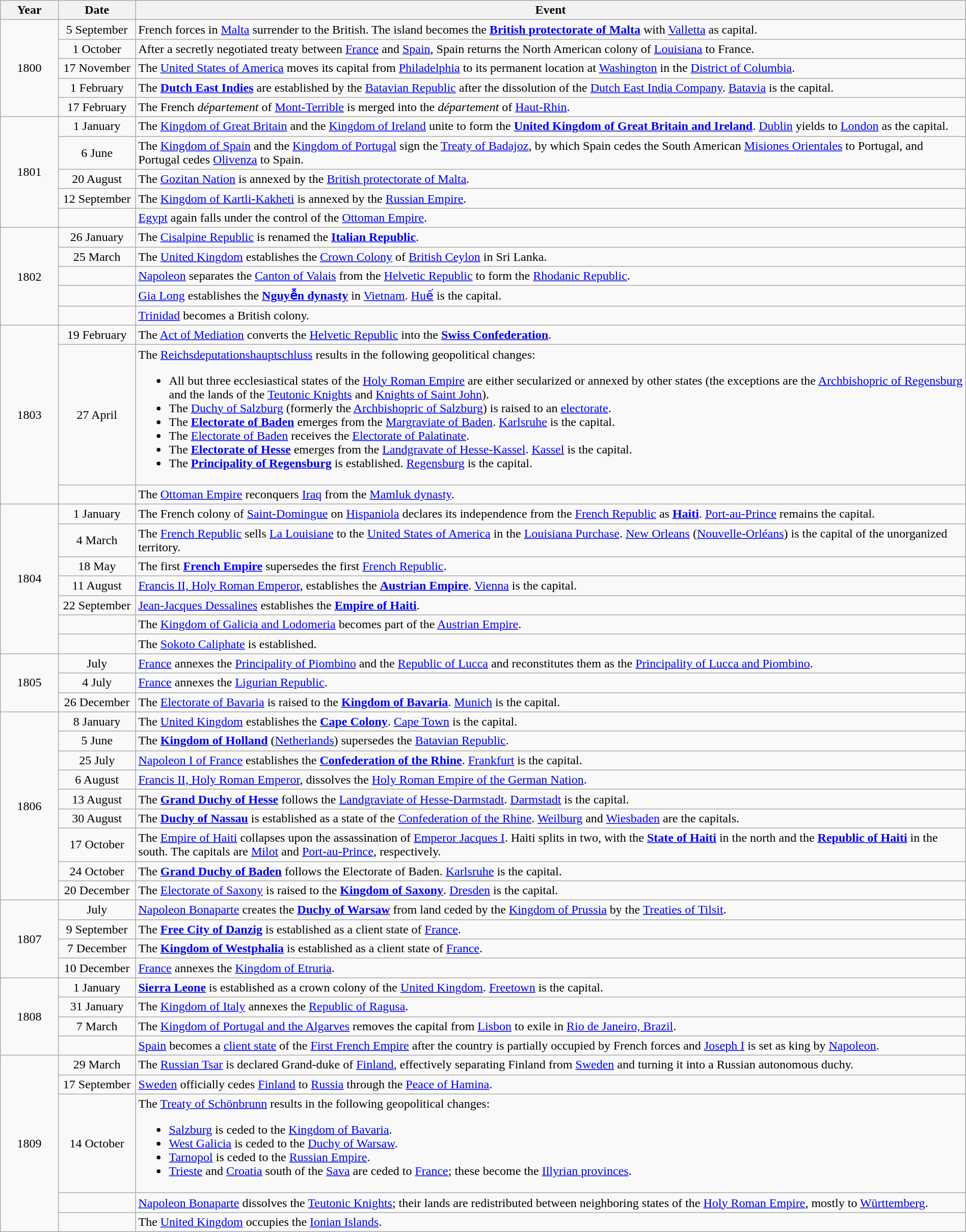<table class=wikitable style="width:100%;">
<tr>
<th style="width:6%">Year</th>
<th style="width:8%">Date</th>
<th style="width:86%">Event</th>
</tr>
<tr>
<td rowspan=5 align=center>1800</td>
<td align=center>5 September</td>
<td>French forces in <a href='#'>Malta</a> surrender to the British. The island becomes the <strong><a href='#'>British protectorate of Malta</a></strong> with <a href='#'>Valletta</a> as capital.</td>
</tr>
<tr>
<td align=center>1 October</td>
<td>After a secretly negotiated treaty between <a href='#'>France</a> and <a href='#'>Spain</a>, Spain returns the North American colony of <a href='#'>Louisiana</a> to France.</td>
</tr>
<tr>
<td align=center>17 November</td>
<td>The <a href='#'>United States of America</a> moves its capital from <a href='#'>Philadelphia</a> to its permanent location at <a href='#'>Washington</a> in the <a href='#'>District of Columbia</a>.</td>
</tr>
<tr>
<td align=center>1 February</td>
<td>The <strong><a href='#'>Dutch East Indies</a></strong> are established by the <a href='#'>Batavian Republic</a> after the dissolution of the <a href='#'>Dutch East India Company</a>. <a href='#'>Batavia</a> is the capital.</td>
</tr>
<tr>
<td align=center>17 February</td>
<td>The French <em>département</em> of <a href='#'>Mont-Terrible</a> is merged into the <em>département</em> of <a href='#'>Haut-Rhin</a>.</td>
</tr>
<tr>
<td rowspan=5 align=center>1801</td>
<td align=center>1 January</td>
<td>The <a href='#'>Kingdom of Great Britain</a> and the <a href='#'>Kingdom of Ireland</a> unite to form the <strong><a href='#'>United Kingdom of Great Britain and Ireland</a></strong>. <a href='#'>Dublin</a> yields to <a href='#'>London</a> as the capital.</td>
</tr>
<tr>
<td align=center>6 June</td>
<td>The <a href='#'>Kingdom of Spain</a> and the <a href='#'>Kingdom of Portugal</a> sign the <a href='#'>Treaty of Badajoz</a>, by which Spain cedes the South American <a href='#'>Misiones Orientales</a> to Portugal, and Portugal cedes <a href='#'>Olivenza</a> to Spain.</td>
</tr>
<tr>
<td align=center>20 August</td>
<td>The <a href='#'>Gozitan Nation</a> is annexed by the <a href='#'>British protectorate of Malta</a>.</td>
</tr>
<tr>
<td align=center>12 September</td>
<td>The <a href='#'>Kingdom of Kartli-Kakheti</a> is annexed by the <a href='#'>Russian Empire</a>.</td>
</tr>
<tr>
<td></td>
<td><a href='#'>Egypt</a> again falls under the control of the <a href='#'>Ottoman Empire</a>.</td>
</tr>
<tr>
<td rowspan=5 align=center>1802</td>
<td align=center>26 January</td>
<td>The <a href='#'>Cisalpine Republic</a> is renamed the <strong><a href='#'>Italian Republic</a></strong>.</td>
</tr>
<tr>
<td align=center>25 March</td>
<td>The <a href='#'>United Kingdom</a> establishes the <a href='#'>Crown Colony</a> of <a href='#'>British Ceylon</a> in Sri Lanka.</td>
</tr>
<tr>
<td></td>
<td><a href='#'>Napoleon</a> separates the <a href='#'>Canton of Valais</a> from the <a href='#'>Helvetic Republic</a> to form the <a href='#'>Rhodanic Republic</a>.</td>
</tr>
<tr>
<td></td>
<td><a href='#'>Gia Long</a> establishes the <strong><a href='#'>Nguyễn dynasty</a></strong> in <a href='#'>Vietnam</a>. <a href='#'>Huế</a> is the capital.</td>
</tr>
<tr>
<td></td>
<td><a href='#'>Trinidad</a> becomes a British colony.</td>
</tr>
<tr>
<td rowspan=3 align=center>1803</td>
<td align=center>19 February</td>
<td>The <a href='#'>Act of Mediation</a> converts the <a href='#'>Helvetic Republic</a> into the <strong><a href='#'>Swiss Confederation</a></strong>.</td>
</tr>
<tr>
<td align=center>27 April</td>
<td>The <a href='#'>Reichsdeputationshauptschluss</a> results in the following geopolitical changes:<br><ul><li>All but three ecclesiastical states of the <a href='#'>Holy Roman Empire</a> are either secularized or annexed by other states (the exceptions are the <a href='#'>Archbishopric of Regensburg</a> and the lands of the <a href='#'>Teutonic Knights</a> and <a href='#'>Knights of Saint John</a>).</li><li>The <a href='#'>Duchy of Salzburg</a> (formerly the <a href='#'>Archbishopric of Salzburg</a>) is raised to an <a href='#'>electorate</a>.</li><li>The <strong><a href='#'>Electorate of Baden</a></strong> emerges from the <a href='#'>Margraviate of Baden</a>. <a href='#'>Karlsruhe</a> is the capital.</li><li>The <a href='#'>Electorate of Baden</a> receives the <a href='#'>Electorate of Palatinate</a>.</li><li>The <strong><a href='#'>Electorate of Hesse</a></strong> emerges from the <a href='#'>Landgravate of Hesse-Kassel</a>. <a href='#'>Kassel</a> is the capital.</li><li>The <strong><a href='#'>Principality of Regensburg</a></strong> is established. <a href='#'>Regensburg</a> is the capital.</li></ul></td>
</tr>
<tr>
<td></td>
<td>The <a href='#'>Ottoman Empire</a> reconquers <a href='#'>Iraq</a> from the <a href='#'>Mamluk dynasty</a>.</td>
</tr>
<tr>
<td rowspan=7 align=center>1804</td>
<td align=center>1 January</td>
<td>The French colony of <a href='#'>Saint-Domingue</a> on <a href='#'>Hispaniola</a> declares its independence from the <a href='#'>French Republic</a> as <strong><a href='#'>Haiti</a></strong>. <a href='#'>Port-au-Prince</a> remains the capital.</td>
</tr>
<tr>
<td align=center>4 March</td>
<td>The <a href='#'>French Republic</a> sells <a href='#'>La Louisiane</a> to the <a href='#'>United States of America</a> in the <a href='#'>Louisiana Purchase</a>. <a href='#'>New Orleans</a> (<a href='#'>Nouvelle-Orléans</a>) is the capital of the unorganized territory.</td>
</tr>
<tr>
<td align=center>18 May</td>
<td>The first <strong><a href='#'>French Empire</a></strong> supersedes the first <a href='#'>French Republic</a>.</td>
</tr>
<tr>
<td align=center>11 August</td>
<td><a href='#'>Francis II, Holy Roman Emperor</a>, establishes the <strong><a href='#'>Austrian Empire</a></strong>. <a href='#'>Vienna</a> is the capital.</td>
</tr>
<tr>
<td align=center>22 September</td>
<td><a href='#'>Jean-Jacques Dessalines</a> establishes the <strong><a href='#'>Empire of Haiti</a></strong>.</td>
</tr>
<tr>
<td></td>
<td>The <a href='#'>Kingdom of Galicia and Lodomeria</a> becomes part of the <a href='#'>Austrian Empire</a>.</td>
</tr>
<tr>
<td></td>
<td>The <a href='#'>Sokoto Caliphate</a> is established.</td>
</tr>
<tr>
<td rowspan=3 align=center>1805</td>
<td align=center>July</td>
<td><a href='#'>France</a> annexes the <a href='#'>Principality of Piombino</a> and the <a href='#'>Republic of Lucca</a> and reconstitutes them as the <a href='#'>Principality of Lucca and Piombino</a>.</td>
</tr>
<tr>
<td align=center>4 July</td>
<td><a href='#'>France</a> annexes the <a href='#'>Ligurian Republic</a>.</td>
</tr>
<tr>
<td align=center>26 December</td>
<td>The <a href='#'>Electorate of Bavaria</a> is raised to the <strong><a href='#'>Kingdom of Bavaria</a></strong>. <a href='#'>Munich</a> is the capital.</td>
</tr>
<tr>
<td rowspan=9 align=center>1806</td>
<td align=center>8 January</td>
<td>The <a href='#'>United Kingdom</a> establishes the <strong><a href='#'>Cape Colony</a></strong>. <a href='#'>Cape Town</a> is the capital.</td>
</tr>
<tr>
<td align=center>5 June</td>
<td>The <strong><a href='#'>Kingdom of Holland</a></strong> (<a href='#'>Netherlands</a>) supersedes the <a href='#'>Batavian Republic</a>.</td>
</tr>
<tr>
<td align=center>25 July</td>
<td><a href='#'>Napoleon I of France</a> establishes the <strong><a href='#'>Confederation of the Rhine</a></strong>. <a href='#'>Frankfurt</a> is the capital.</td>
</tr>
<tr>
<td align=center>6 August</td>
<td><a href='#'>Francis II, Holy Roman Emperor</a>, dissolves the <a href='#'>Holy Roman Empire of the German Nation</a>.</td>
</tr>
<tr>
<td align=center>13 August</td>
<td>The <strong><a href='#'>Grand Duchy of Hesse</a></strong> follows the <a href='#'>Landgraviate of Hesse-Darmstadt</a>. <a href='#'>Darmstadt</a> is the capital.</td>
</tr>
<tr>
<td align=center>30 August</td>
<td>The <strong><a href='#'>Duchy of Nassau</a></strong> is established as a state of the <a href='#'>Confederation of the Rhine</a>. <a href='#'>Weilburg</a> and <a href='#'>Wiesbaden</a> are the capitals.</td>
</tr>
<tr>
<td align=center>17 October</td>
<td>The <a href='#'>Empire of Haiti</a> collapses upon the assassination of <a href='#'>Emperor Jacques I</a>. Haiti splits in two, with the <strong><a href='#'>State of Haiti</a></strong> in the north and the <strong><a href='#'>Republic of Haiti</a></strong> in the south. The capitals are <a href='#'>Milot</a> and <a href='#'>Port-au-Prince</a>, respectively.</td>
</tr>
<tr>
<td align=center>24 October</td>
<td>The <strong><a href='#'>Grand Duchy of Baden</a></strong> follows the Electorate of Baden. <a href='#'>Karlsruhe</a> is the capital.</td>
</tr>
<tr>
<td align=center>20 December</td>
<td>The <a href='#'>Electorate of Saxony</a> is raised to the <strong><a href='#'>Kingdom of Saxony</a></strong>. <a href='#'>Dresden</a> is the capital.</td>
</tr>
<tr>
<td rowspan=4 align=center>1807</td>
<td align=center>July</td>
<td><a href='#'>Napoleon Bonaparte</a> creates the <strong><a href='#'>Duchy of Warsaw</a></strong> from land ceded by the <a href='#'>Kingdom of Prussia</a> by the <a href='#'>Treaties of Tilsit</a>.</td>
</tr>
<tr>
<td align=center>9 September</td>
<td>The <strong><a href='#'>Free City of Danzig</a></strong> is established as a client state of <a href='#'>France</a>.</td>
</tr>
<tr>
<td align=center>7 December</td>
<td>The <strong><a href='#'>Kingdom of Westphalia</a></strong> is established as a client state of <a href='#'>France</a>.</td>
</tr>
<tr>
<td align=center>10 December</td>
<td><a href='#'>France</a> annexes the <a href='#'>Kingdom of Etruria</a>.</td>
</tr>
<tr>
<td rowspan=4 align=center>1808</td>
<td align=center>1 January</td>
<td><strong><a href='#'>Sierra Leone</a></strong> is established as a crown colony of the <a href='#'>United Kingdom</a>. <a href='#'>Freetown</a> is the capital.</td>
</tr>
<tr>
<td align=center>31 January</td>
<td>The <a href='#'>Kingdom of Italy</a> annexes the <a href='#'>Republic of Ragusa</a>.</td>
</tr>
<tr>
<td align=center>7 March</td>
<td>The <a href='#'>Kingdom of Portugal and the Algarves</a> removes the capital from <a href='#'>Lisbon</a> to exile in <a href='#'>Rio de Janeiro, Brazil</a>.</td>
</tr>
<tr>
<td></td>
<td><a href='#'>Spain</a> becomes a <a href='#'>client state</a> of the <a href='#'>First French Empire</a> after the country is partially occupied by French forces and <a href='#'>Joseph I</a> is set as king by <a href='#'>Napoleon</a>.</td>
</tr>
<tr>
<td rowspan=5 align=center>1809</td>
<td align=center>29 March</td>
<td>The <a href='#'>Russian Tsar</a> is declared Grand-duke of <a href='#'>Finland</a>, effectively separating Finland from <a href='#'>Sweden</a> and turning it into a Russian autonomous duchy.</td>
</tr>
<tr>
<td align=center>17 September</td>
<td><a href='#'>Sweden</a> officially cedes <a href='#'>Finland</a> to <a href='#'>Russia</a> through the <a href='#'>Peace of Hamina</a>.</td>
</tr>
<tr>
<td align=center>14 October</td>
<td>The <a href='#'>Treaty of Schönbrunn</a> results in the following geopolitical changes:<br><ul><li><a href='#'>Salzburg</a> is ceded to the <a href='#'>Kingdom of Bavaria</a>.</li><li><a href='#'>West Galicia</a> is ceded to the <a href='#'>Duchy of Warsaw</a>.</li><li><a href='#'>Tarnopol</a> is ceded to the <a href='#'>Russian Empire</a>.</li><li><a href='#'>Trieste</a> and <a href='#'>Croatia</a> south of the <a href='#'>Sava</a> are ceded to <a href='#'>France</a>; these become the <a href='#'>Illyrian provinces</a>.</li></ul></td>
</tr>
<tr>
<td></td>
<td><a href='#'>Napoleon Bonaparte</a> dissolves the <a href='#'>Teutonic Knights</a>; their lands are redistributed between neighboring states of the <a href='#'>Holy Roman Empire</a>, mostly to <a href='#'>Württemberg</a>.</td>
</tr>
<tr>
<td></td>
<td>The <a href='#'>United Kingdom</a> occupies the <a href='#'>Ionian Islands</a>.</td>
</tr>
</table>
